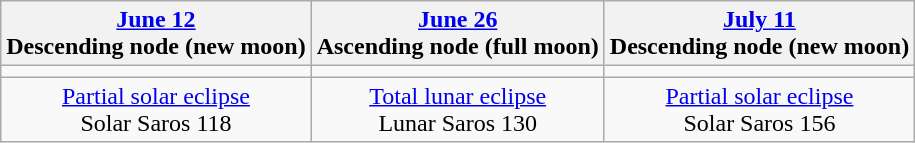<table class="wikitable">
<tr>
<th><a href='#'>June 12</a><br>Descending node (new moon)<br></th>
<th><a href='#'>June 26</a><br>Ascending node (full moon)<br></th>
<th><a href='#'>July 11</a><br>Descending node (new moon)<br></th>
</tr>
<tr>
<td></td>
<td></td>
<td></td>
</tr>
<tr align=center>
<td><a href='#'>Partial solar eclipse</a><br>Solar Saros 118</td>
<td><a href='#'>Total lunar eclipse</a><br>Lunar Saros 130</td>
<td><a href='#'>Partial solar eclipse</a><br>Solar Saros 156</td>
</tr>
</table>
